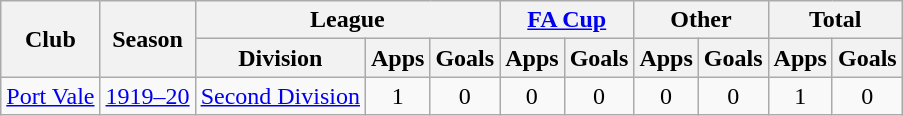<table class="wikitable" style="text-align:center">
<tr>
<th rowspan="2">Club</th>
<th rowspan="2">Season</th>
<th colspan="3">League</th>
<th colspan="2"><a href='#'>FA Cup</a></th>
<th colspan="2">Other</th>
<th colspan="2">Total</th>
</tr>
<tr>
<th>Division</th>
<th>Apps</th>
<th>Goals</th>
<th>Apps</th>
<th>Goals</th>
<th>Apps</th>
<th>Goals</th>
<th>Apps</th>
<th>Goals</th>
</tr>
<tr>
<td><a href='#'>Port Vale</a></td>
<td><a href='#'>1919–20</a></td>
<td><a href='#'>Second Division</a></td>
<td>1</td>
<td>0</td>
<td>0</td>
<td>0</td>
<td>0</td>
<td>0</td>
<td>1</td>
<td>0</td>
</tr>
</table>
